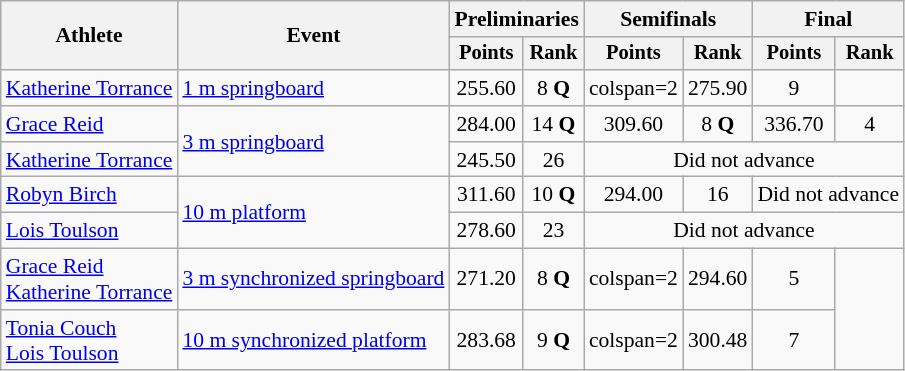<table class=wikitable style="font-size:90%;">
<tr>
<th rowspan="2">Athlete</th>
<th rowspan="2">Event</th>
<th colspan="2">Preliminaries</th>
<th colspan="2">Semifinals</th>
<th colspan="2">Final</th>
</tr>
<tr style="font-size:95%">
<th>Points</th>
<th>Rank</th>
<th>Points</th>
<th>Rank</th>
<th>Points</th>
<th>Rank</th>
</tr>
<tr align=center>
<td align=left><a href='#'>Katherine Torrance</a></td>
<td align=left><a href='#'>1 m springboard</a></td>
<td>255.60</td>
<td>8 <strong>Q</strong></td>
<td>colspan=2 </td>
<td>275.90</td>
<td>9</td>
</tr>
<tr align=center>
<td align=left><a href='#'>Grace Reid</a></td>
<td align=left rowspan=2><a href='#'>3 m springboard</a></td>
<td>284.00</td>
<td>14 <strong>Q</strong></td>
<td>309.60</td>
<td>8 <strong>Q</strong></td>
<td>336.70</td>
<td>4</td>
</tr>
<tr align=center>
<td align=left><a href='#'>Katherine Torrance</a></td>
<td>245.50</td>
<td>26</td>
<td colspan=4>Did not advance</td>
</tr>
<tr align=center>
<td align=left><a href='#'>Robyn Birch</a></td>
<td align=left rowspan=2><a href='#'>10 m platform</a></td>
<td>311.60</td>
<td>10 <strong>Q</strong></td>
<td>294.00</td>
<td>16</td>
<td colspan=2>Did not advance</td>
</tr>
<tr align=center>
<td align=left><a href='#'>Lois Toulson</a></td>
<td>278.60</td>
<td>23</td>
<td colspan=4>Did not advance</td>
</tr>
<tr align=center>
<td align=left><a href='#'>Grace Reid</a><br><a href='#'>Katherine Torrance</a></td>
<td align=left><a href='#'>3 m synchronized springboard</a></td>
<td>271.20</td>
<td>8 <strong>Q</strong></td>
<td>colspan=2 </td>
<td>294.60</td>
<td>5</td>
</tr>
<tr align=center>
<td align=left><a href='#'>Tonia Couch</a><br><a href='#'>Lois Toulson</a></td>
<td align=left><a href='#'>10 m synchronized platform</a></td>
<td>283.68</td>
<td>9 <strong>Q</strong></td>
<td>colspan=2 </td>
<td>300.48</td>
<td>7</td>
</tr>
</table>
